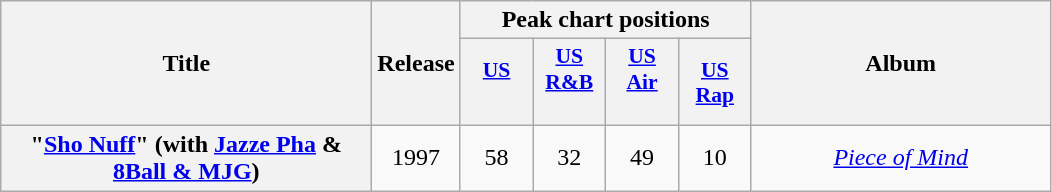<table class="wikitable plainrowheaders" style="text-align:center;">
<tr>
<th scope="col" rowspan="2" style="width:15em;">Title</th>
<th scope="col" rowspan="2" style="width:0.5em;">Release</th>
<th colspan="4" scope="col">Peak chart positions</th>
<th scope="col" rowspan="2" style="width:12em;">Album</th>
</tr>
<tr>
<th scope="col" style="width:2.9em;font-size:90%;"><a href='#'>US</a><br><br></th>
<th scope="col" style="width:2.9em;font-size:90%;"><a href='#'>US<br>R&B</a><br><br></th>
<th scope="col" style="width:2.9em;font-size:90%;"><a href='#'>US<br>Air</a><br><br></th>
<th scope="col" style="width:2.9em;font-size:90%;"><a href='#'>US<br>Rap</a><br></th>
</tr>
<tr>
<th scope="row">"<a href='#'>Sho Nuff</a>" <span>(with <a href='#'>Jazze Pha</a> & <a href='#'>8Ball & MJG</a>)</span></th>
<td>1997</td>
<td>58</td>
<td>32</td>
<td>49</td>
<td>10</td>
<td><em><a href='#'>Piece of Mind</a></em></td>
</tr>
</table>
